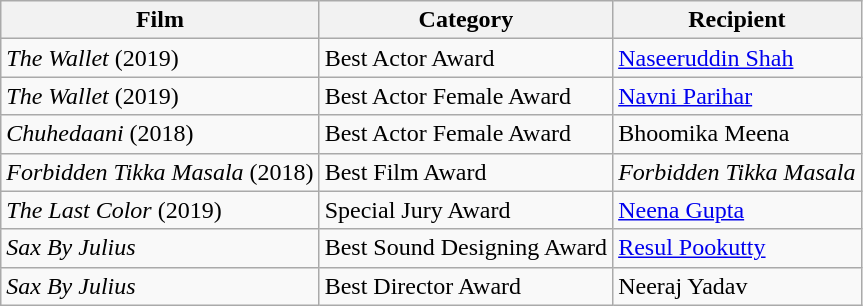<table class="wikitable">
<tr>
<th>Film</th>
<th>Category</th>
<th>Recipient</th>
</tr>
<tr>
<td><em>The Wallet</em> (2019)</td>
<td>Best Actor Award</td>
<td><a href='#'>Naseeruddin Shah</a></td>
</tr>
<tr>
<td><em>The Wallet</em> (2019)</td>
<td>Best Actor Female Award</td>
<td><a href='#'>Navni Parihar</a></td>
</tr>
<tr>
<td><em>Chuhedaani</em> (2018)</td>
<td>Best Actor Female Award</td>
<td>Bhoomika Meena</td>
</tr>
<tr>
<td><em>Forbidden Tikka Masala</em> (2018)</td>
<td>Best Film Award</td>
<td><em>Forbidden Tikka Masala</em></td>
</tr>
<tr>
<td><em>The Last Color</em> (2019)</td>
<td>Special Jury Award</td>
<td><a href='#'>Neena Gupta</a></td>
</tr>
<tr>
<td><em>Sax By Julius</em></td>
<td>Best Sound Designing Award</td>
<td><a href='#'>Resul Pookutty</a></td>
</tr>
<tr>
<td><em>Sax By Julius</em></td>
<td>Best Director Award</td>
<td>Neeraj Yadav</td>
</tr>
</table>
